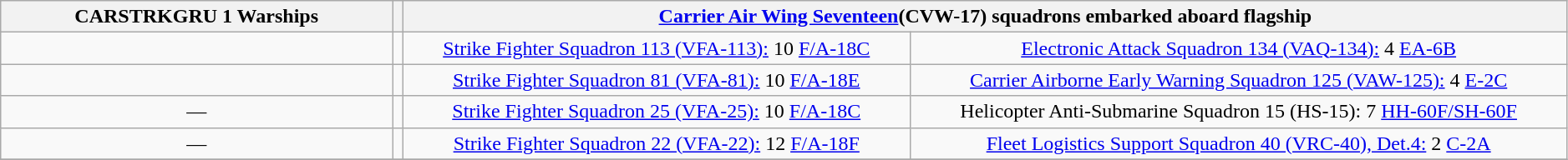<table class="wikitable" style="text-align:center" width=99%>
<tr>
<th colspan="1" width="25%" align="center">CARSTRKGRU 1 Warships</th>
<th rowspan="1" width="0%"></th>
<th colspan="2" align="center"><a href='#'>Carrier Air Wing Seventeen</a>(CVW-17) squadrons embarked aboard flagship </th>
</tr>
<tr>
<td></td>
<td></td>
<td><a href='#'>Strike Fighter Squadron 113 (VFA-113):</a> 10 <a href='#'>F/A-18C</a></td>
<td><a href='#'>Electronic Attack Squadron 134 (VAQ-134):</a> 4 <a href='#'>EA-6B</a></td>
</tr>
<tr>
<td></td>
<td></td>
<td><a href='#'>Strike Fighter Squadron 81 (VFA-81):</a> 10 <a href='#'>F/A-18E</a></td>
<td><a href='#'>Carrier Airborne Early Warning Squadron 125 (VAW-125):</a> 4 <a href='#'>E-2C</a></td>
</tr>
<tr>
<td>—</td>
<td></td>
<td><a href='#'>Strike Fighter Squadron 25 (VFA-25):</a> 10 <a href='#'>F/A-18C</a></td>
<td>Helicopter Anti-Submarine Squadron 15 (HS-15):  7 <a href='#'>HH-60F/SH-60F</a></td>
</tr>
<tr>
<td>—</td>
<td></td>
<td><a href='#'>Strike Fighter Squadron 22 (VFA-22):</a> 12 <a href='#'>F/A-18F</a></td>
<td><a href='#'>Fleet Logistics Support Squadron 40 (VRC-40), Det.4:</a> 2 <a href='#'>C-2A</a></td>
</tr>
<tr>
</tr>
</table>
